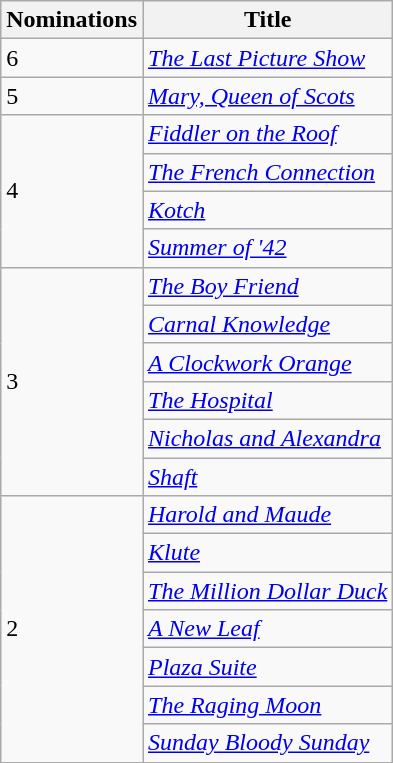<table class="wikitable">
<tr>
<th>Nominations</th>
<th>Title</th>
</tr>
<tr>
<td>6</td>
<td><em><a href='#'>The Last Picture Show</a></em></td>
</tr>
<tr>
<td>5</td>
<td><em><a href='#'>Mary, Queen of Scots</a></em></td>
</tr>
<tr>
<td rowspan="4">4</td>
<td><em><a href='#'>Fiddler on the Roof</a></em></td>
</tr>
<tr>
<td><em><a href='#'>The French Connection</a></em></td>
</tr>
<tr>
<td><em><a href='#'>Kotch</a></em></td>
</tr>
<tr>
<td><em><a href='#'>Summer of '42</a></em></td>
</tr>
<tr>
<td rowspan="6">3</td>
<td><em><a href='#'>The Boy Friend</a></em></td>
</tr>
<tr>
<td><em><a href='#'>Carnal Knowledge</a></em></td>
</tr>
<tr>
<td><em><a href='#'>A Clockwork Orange</a></em></td>
</tr>
<tr>
<td><em><a href='#'>The Hospital</a></em></td>
</tr>
<tr>
<td><em><a href='#'>Nicholas and Alexandra</a></em></td>
</tr>
<tr>
<td><em><a href='#'>Shaft</a></em></td>
</tr>
<tr>
<td rowspan="7">2</td>
<td><em><a href='#'>Harold and Maude</a></em></td>
</tr>
<tr>
<td><em><a href='#'>Klute</a></em></td>
</tr>
<tr>
<td><em><a href='#'>The Million Dollar Duck</a></em></td>
</tr>
<tr>
<td><em><a href='#'>A New Leaf</a></em></td>
</tr>
<tr>
<td><em><a href='#'>Plaza Suite</a></em></td>
</tr>
<tr>
<td><em><a href='#'>The Raging Moon</a></em></td>
</tr>
<tr>
<td><em><a href='#'>Sunday Bloody Sunday</a></em></td>
</tr>
</table>
